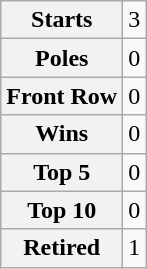<table class="wikitable" style="text-align:center">
<tr>
<th>Starts</th>
<td>3</td>
</tr>
<tr>
<th>Poles</th>
<td>0</td>
</tr>
<tr>
<th>Front Row</th>
<td>0</td>
</tr>
<tr>
<th>Wins</th>
<td>0</td>
</tr>
<tr>
<th>Top 5</th>
<td>0</td>
</tr>
<tr>
<th>Top 10</th>
<td>0</td>
</tr>
<tr>
<th>Retired</th>
<td>1</td>
</tr>
</table>
